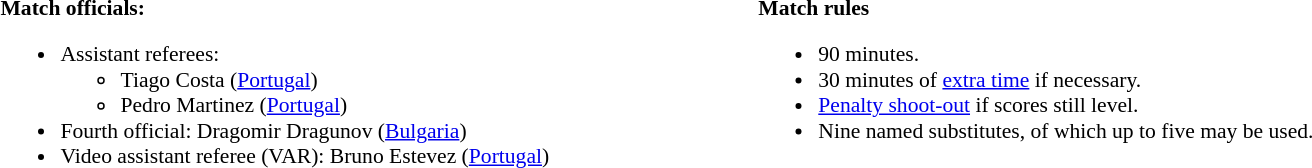<table style="width:100%;font-size:90%">
<tr>
<td><br><strong>Match officials:</strong> <ul><li>Assistant referees:<ul><li>Tiago Costa (<a href='#'>Portugal</a>)</li><li>Pedro Martinez (<a href='#'>Portugal</a>)</li></ul></li><li>Fourth official: Dragomir Dragunov (<a href='#'>Bulgaria</a>)</li><li>Video assistant referee (VAR): Bruno Estevez (<a href='#'>Portugal</a>)</li></ul></td>
<td style="width:60%; vertical-align:top;"><br><strong>Match rules</strong><ul><li>90 minutes.</li><li>30 minutes of <a href='#'>extra time</a> if necessary.</li><li><a href='#'>Penalty shoot-out</a> if scores still level.</li><li>Nine named substitutes, of which up to five may be used.</li></ul></td>
</tr>
</table>
